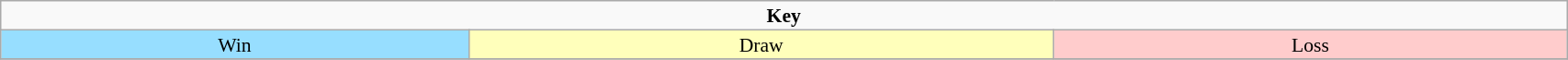<table class="wikitable" style="text-align:center; line-height:100%; width:90%; font-size:90%">
<tr>
<td colspan=100% style="height:10px"><strong>Key</strong></td>
</tr>
<tr>
<td style="background:#97DEFF;">Win</td>
<td style="background:#ffb;">Draw</td>
<td style="background:#FFCCCC;">Loss</td>
</tr>
<tr>
</tr>
</table>
